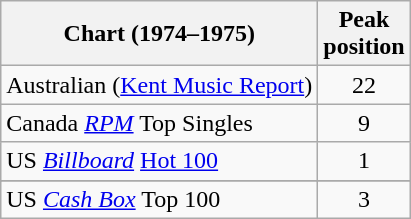<table class="wikitable sortable">
<tr>
<th align="left">Chart (1974–1975)</th>
<th align="left">Peak<br>position</th>
</tr>
<tr>
<td>Australian (<a href='#'>Kent Music Report</a>)</td>
<td style="text-align:center;">22</td>
</tr>
<tr>
<td>Canada <a href='#'><em>RPM</em></a> Top Singles</td>
<td style="text-align:center;">9</td>
</tr>
<tr>
<td align="left">US <em><a href='#'>Billboard</a></em> <a href='#'>Hot 100</a></td>
<td style="text-align:center;">1</td>
</tr>
<tr>
</tr>
<tr>
<td>US <a href='#'><em>Cash Box</em></a> Top 100</td>
<td align="center">3</td>
</tr>
</table>
